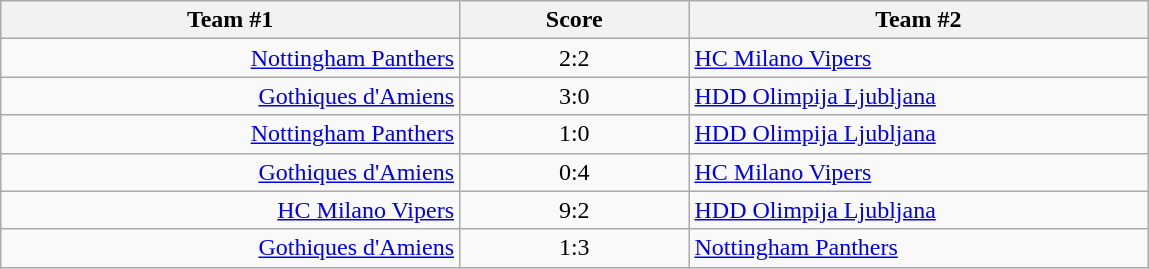<table class="wikitable" style="text-align: center;">
<tr>
<th width=22%>Team #1</th>
<th width=11%>Score</th>
<th width=22%>Team #2</th>
</tr>
<tr>
<td style="text-align: right;"><a href='#'>Nottingham Panthers</a> </td>
<td>2:2</td>
<td style="text-align: left;"> <a href='#'>HC Milano Vipers</a></td>
</tr>
<tr>
<td style="text-align: right;"><a href='#'>Gothiques d'Amiens</a> </td>
<td>3:0</td>
<td style="text-align: left;"> <a href='#'>HDD Olimpija Ljubljana</a></td>
</tr>
<tr>
<td style="text-align: right;"><a href='#'>Nottingham Panthers</a> </td>
<td>1:0</td>
<td style="text-align: left;"> <a href='#'>HDD Olimpija Ljubljana</a></td>
</tr>
<tr>
<td style="text-align: right;"><a href='#'>Gothiques d'Amiens</a> </td>
<td>0:4</td>
<td style="text-align: left;"> <a href='#'>HC Milano Vipers</a></td>
</tr>
<tr>
<td style="text-align: right;"><a href='#'>HC Milano Vipers</a> </td>
<td>9:2</td>
<td style="text-align: left;"> <a href='#'>HDD Olimpija Ljubljana</a></td>
</tr>
<tr>
<td style="text-align: right;"><a href='#'>Gothiques d'Amiens</a> </td>
<td>1:3</td>
<td style="text-align: left;"> <a href='#'>Nottingham Panthers</a></td>
</tr>
</table>
